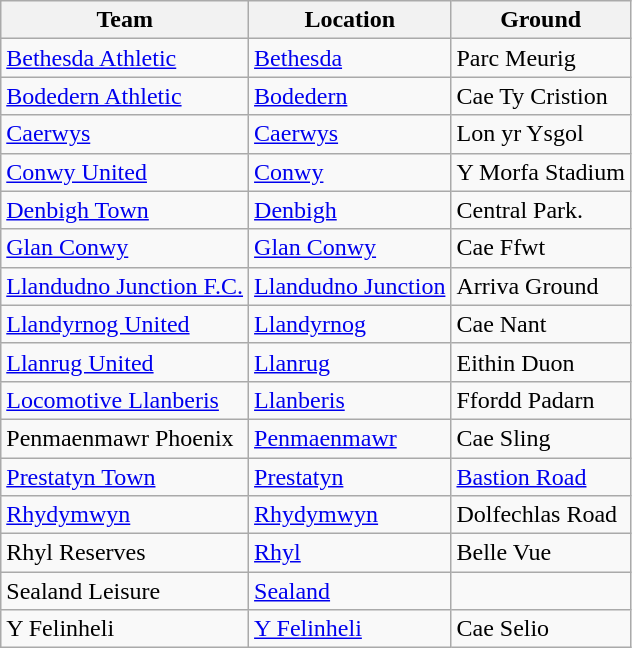<table class="wikitable sortable">
<tr>
<th>Team</th>
<th>Location</th>
<th>Ground</th>
</tr>
<tr>
<td><a href='#'>Bethesda Athletic</a></td>
<td><a href='#'>Bethesda</a></td>
<td>Parc Meurig</td>
</tr>
<tr>
<td><a href='#'>Bodedern Athletic</a></td>
<td><a href='#'>Bodedern</a></td>
<td>Cae Ty Cristion</td>
</tr>
<tr>
<td><a href='#'>Caerwys</a></td>
<td><a href='#'>Caerwys</a></td>
<td>Lon yr Ysgol</td>
</tr>
<tr>
<td><a href='#'>Conwy United</a></td>
<td><a href='#'>Conwy</a></td>
<td>Y Morfa Stadium</td>
</tr>
<tr>
<td><a href='#'>Denbigh Town</a></td>
<td><a href='#'>Denbigh</a></td>
<td>Central Park.</td>
</tr>
<tr>
<td><a href='#'>Glan Conwy</a></td>
<td><a href='#'>Glan Conwy</a></td>
<td>Cae Ffwt</td>
</tr>
<tr>
<td><a href='#'>Llandudno Junction F.C.</a></td>
<td><a href='#'>Llandudno Junction</a></td>
<td>Arriva Ground</td>
</tr>
<tr>
<td><a href='#'>Llandyrnog United</a></td>
<td><a href='#'>Llandyrnog</a></td>
<td>Cae Nant</td>
</tr>
<tr>
<td><a href='#'>Llanrug United</a></td>
<td><a href='#'>Llanrug</a></td>
<td>Eithin Duon</td>
</tr>
<tr>
<td><a href='#'>Locomotive Llanberis</a></td>
<td><a href='#'>Llanberis</a></td>
<td>Ffordd Padarn</td>
</tr>
<tr>
<td>Penmaenmawr Phoenix</td>
<td><a href='#'>Penmaenmawr</a></td>
<td>Cae Sling</td>
</tr>
<tr>
<td><a href='#'>Prestatyn Town</a></td>
<td><a href='#'>Prestatyn</a></td>
<td><a href='#'>Bastion Road</a></td>
</tr>
<tr>
<td><a href='#'>Rhydymwyn</a></td>
<td><a href='#'>Rhydymwyn</a></td>
<td>Dolfechlas Road</td>
</tr>
<tr>
<td>Rhyl Reserves</td>
<td><a href='#'>Rhyl</a></td>
<td>Belle Vue</td>
</tr>
<tr>
<td>Sealand Leisure</td>
<td><a href='#'>Sealand</a></td>
<td></td>
</tr>
<tr>
<td>Y Felinheli</td>
<td><a href='#'>Y Felinheli</a></td>
<td>Cae Selio</td>
</tr>
</table>
